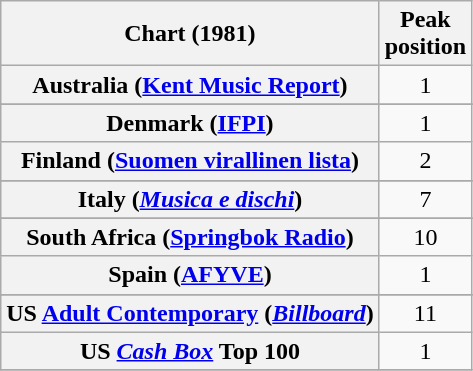<table class="wikitable sortable plainrowheaders" style="text-align:center">
<tr>
<th>Chart (1981)</th>
<th>Peak<br>position</th>
</tr>
<tr>
<th scope="row">Australia (<a href='#'>Kent Music Report</a>)</th>
<td>1</td>
</tr>
<tr>
</tr>
<tr>
</tr>
<tr>
</tr>
<tr>
</tr>
<tr>
<th scope="row">Denmark (<a href='#'>IFPI</a>)</th>
<td>1</td>
</tr>
<tr>
<th scope="row">Finland (<a href='#'>Suomen virallinen lista</a>)</th>
<td>2</td>
</tr>
<tr>
</tr>
<tr>
<th scope="row">Italy (<em><a href='#'>Musica e dischi</a></em>)</th>
<td>7</td>
</tr>
<tr>
</tr>
<tr>
</tr>
<tr>
</tr>
<tr>
</tr>
<tr>
<th scope="row">South Africa (<a href='#'>Springbok Radio</a>)</th>
<td>10</td>
</tr>
<tr>
<th scope="row">Spain (<a href='#'>AFYVE</a>)</th>
<td>1</td>
</tr>
<tr>
</tr>
<tr>
</tr>
<tr>
</tr>
<tr>
</tr>
<tr>
<th scope="row">US <a href='#'>Adult Contemporary</a> (<em><a href='#'>Billboard</a></em>)</th>
<td align="center">11</td>
</tr>
<tr>
<th scope="row">US <em><a href='#'>Cash Box</a></em> Top 100</th>
<td>1</td>
</tr>
<tr>
</tr>
</table>
